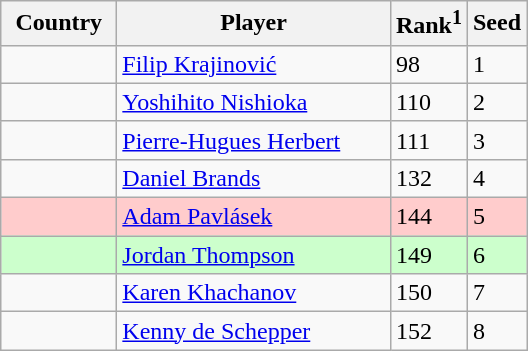<table class="sortable wikitable">
<tr>
<th width="70">Country</th>
<th width="175">Player</th>
<th>Rank<sup>1</sup></th>
<th>Seed</th>
</tr>
<tr>
<td></td>
<td><a href='#'>Filip Krajinović</a></td>
<td>98</td>
<td>1</td>
</tr>
<tr>
<td></td>
<td><a href='#'>Yoshihito Nishioka</a></td>
<td>110</td>
<td>2</td>
</tr>
<tr>
<td></td>
<td><a href='#'>Pierre-Hugues Herbert</a></td>
<td>111</td>
<td>3</td>
</tr>
<tr>
<td></td>
<td><a href='#'>Daniel Brands</a></td>
<td>132</td>
<td>4</td>
</tr>
<tr style="background:#fcc;">
<td></td>
<td><a href='#'>Adam Pavlásek</a></td>
<td>144</td>
<td>5</td>
</tr>
<tr style="background:#cfc;">
<td></td>
<td><a href='#'>Jordan Thompson</a></td>
<td>149</td>
<td>6</td>
</tr>
<tr>
<td></td>
<td><a href='#'>Karen Khachanov</a></td>
<td>150</td>
<td>7</td>
</tr>
<tr>
<td></td>
<td><a href='#'>Kenny de Schepper</a></td>
<td>152</td>
<td>8</td>
</tr>
</table>
